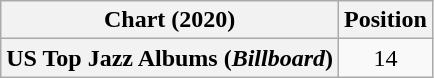<table class="wikitable plainrowheaders" style="text-align:center">
<tr>
<th scope="col">Chart (2020)</th>
<th scope="col">Position</th>
</tr>
<tr>
<th scope="row">US Top Jazz Albums (<em>Billboard</em>)</th>
<td>14</td>
</tr>
</table>
